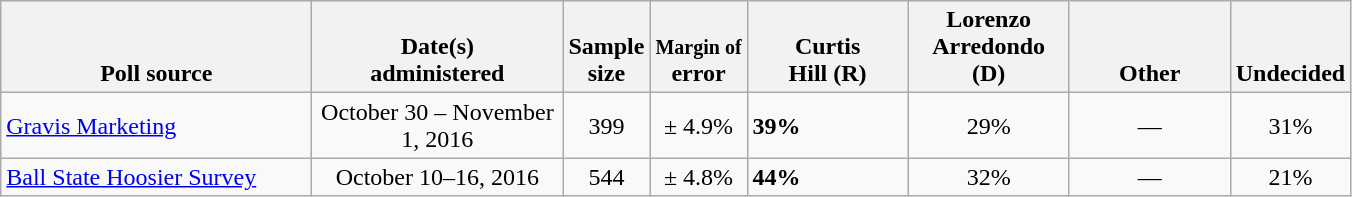<table class="wikitable">
<tr valign= bottom>
<th style="width:200px;">Poll source</th>
<th style="width:160px;">Date(s)<br>administered</th>
<th class=small>Sample<br>size</th>
<th><small>Margin of</small><br>error</th>
<th style="width:100px;">Curtis<br>Hill (R)</th>
<th style="width:100px;">Lorenzo<br>Arredondo (D)</th>
<th style="width:100px;">Other</th>
<th>Undecided</th>
</tr>
<tr>
<td><a href='#'>Gravis Marketing</a></td>
<td align=center>October 30 – November 1, 2016</td>
<td align=center>399</td>
<td align=center>± 4.9%</td>
<td><strong>39%</strong></td>
<td align=center>29%</td>
<td align=center>—</td>
<td align=center>31%</td>
</tr>
<tr>
<td><a href='#'>Ball State Hoosier Survey</a></td>
<td align=center>October 10–16, 2016</td>
<td align=center>544</td>
<td align=center>± 4.8%</td>
<td><strong>44%</strong></td>
<td align=center>32%</td>
<td align=center>—</td>
<td align=center>21%</td>
</tr>
</table>
